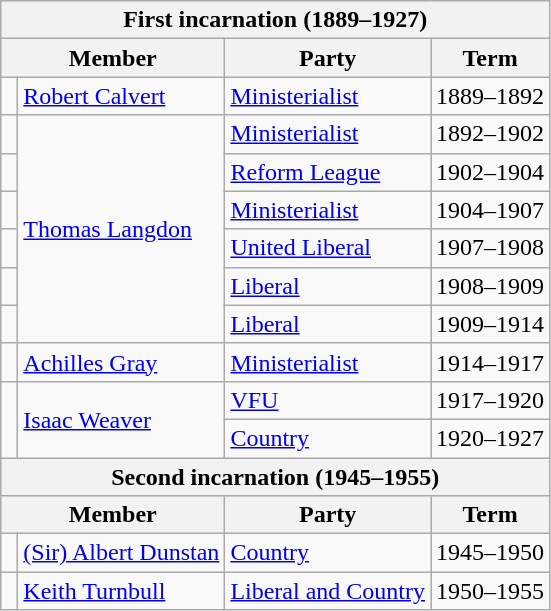<table class="wikitable">
<tr>
<th colspan="4">First incarnation (1889–1927)</th>
</tr>
<tr>
<th colspan="2">Member</th>
<th>Party</th>
<th>Term</th>
</tr>
<tr>
<td> </td>
<td><a href='#'>Robert Calvert</a></td>
<td><a href='#'>Ministerialist</a></td>
<td>1889–1892</td>
</tr>
<tr>
<td> </td>
<td rowspan="6"><a href='#'>Thomas Langdon</a></td>
<td><a href='#'>Ministerialist</a></td>
<td>1892–1902</td>
</tr>
<tr>
<td> </td>
<td><a href='#'>Reform League</a></td>
<td>1902–1904</td>
</tr>
<tr>
<td> </td>
<td><a href='#'>Ministerialist</a></td>
<td>1904–1907</td>
</tr>
<tr>
<td> </td>
<td><a href='#'>United Liberal</a></td>
<td>1907–1908</td>
</tr>
<tr>
<td> </td>
<td><a href='#'>Liberal</a></td>
<td>1908–1909</td>
</tr>
<tr>
<td> </td>
<td><a href='#'>Liberal</a></td>
<td>1909–1914</td>
</tr>
<tr>
<td> </td>
<td><a href='#'>Achilles Gray</a></td>
<td><a href='#'>Ministerialist</a></td>
<td>1914–1917</td>
</tr>
<tr>
<td rowspan=2  > </td>
<td rowspan=2><a href='#'>Isaac Weaver</a></td>
<td><a href='#'>VFU</a></td>
<td>1917–1920</td>
</tr>
<tr>
<td><a href='#'>Country</a></td>
<td>1920–1927</td>
</tr>
<tr>
<th colspan="4">Second incarnation (1945–1955)</th>
</tr>
<tr>
<th colspan="2">Member</th>
<th>Party</th>
<th>Term</th>
</tr>
<tr>
<td></td>
<td><a href='#'>(Sir) Albert Dunstan</a></td>
<td><a href='#'>Country</a></td>
<td>1945–1950</td>
</tr>
<tr>
<td></td>
<td><a href='#'>Keith Turnbull</a></td>
<td><a href='#'>Liberal and Country</a></td>
<td>1950–1955</td>
</tr>
</table>
